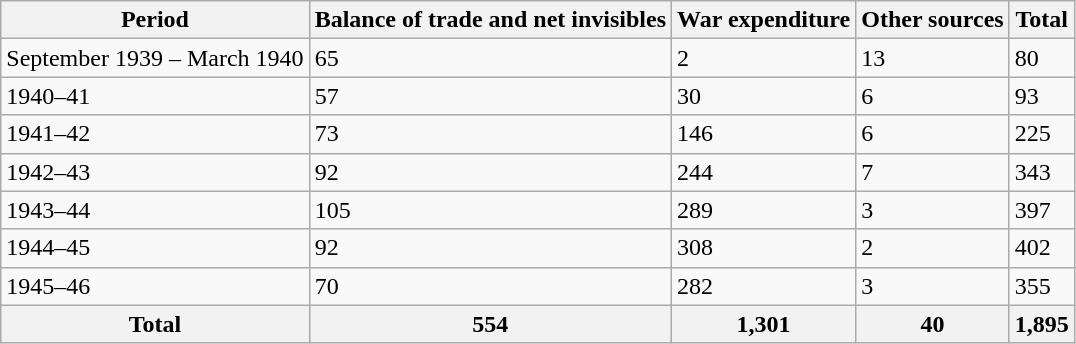<table class="wikitable">
<tr>
<th>Period</th>
<th>Balance of trade and net invisibles</th>
<th>War expenditure</th>
<th>Other sources</th>
<th>Total</th>
</tr>
<tr>
<td>September 1939 – March 1940</td>
<td>65</td>
<td>2</td>
<td>13</td>
<td>80</td>
</tr>
<tr>
<td>1940–41</td>
<td>57</td>
<td>30</td>
<td>6</td>
<td>93</td>
</tr>
<tr>
<td>1941–42</td>
<td>73</td>
<td>146</td>
<td>6</td>
<td>225</td>
</tr>
<tr>
<td>1942–43</td>
<td>92</td>
<td>244</td>
<td>7</td>
<td>343</td>
</tr>
<tr>
<td>1943–44</td>
<td>105</td>
<td>289</td>
<td>3</td>
<td>397</td>
</tr>
<tr>
<td>1944–45</td>
<td>92</td>
<td>308</td>
<td>2</td>
<td>402</td>
</tr>
<tr>
<td>1945–46</td>
<td>70</td>
<td>282</td>
<td>3</td>
<td>355</td>
</tr>
<tr>
<th>Total</th>
<th>554</th>
<th>1,301</th>
<th>40</th>
<th>1,895</th>
</tr>
</table>
